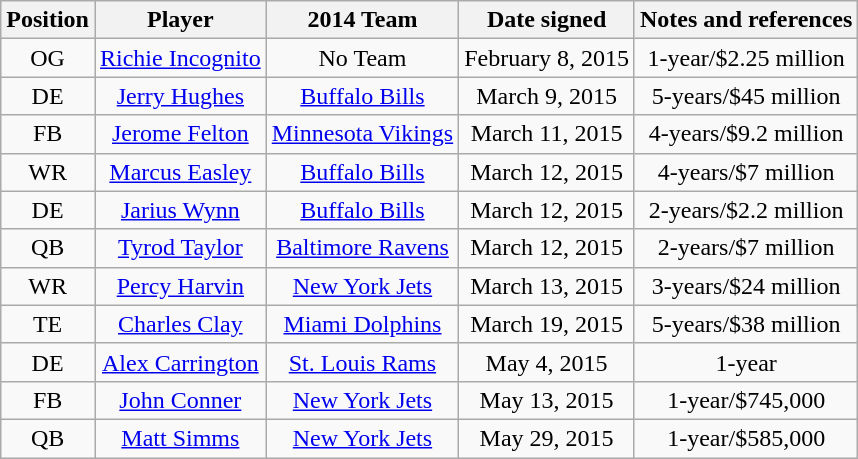<table class="wikitable sortable" style="font-size: 100%; text-align: center;">
<tr>
<th>Position</th>
<th>Player</th>
<th>2014 Team</th>
<th>Date signed</th>
<th class="unsortable">Notes and references</th>
</tr>
<tr>
<td>OG</td>
<td><a href='#'>Richie Incognito</a></td>
<td>No Team</td>
<td>February 8, 2015</td>
<td>1-year/$2.25 million</td>
</tr>
<tr>
<td>DE</td>
<td><a href='#'>Jerry Hughes</a></td>
<td><a href='#'>Buffalo Bills</a></td>
<td>March 9, 2015</td>
<td>5-years/$45 million</td>
</tr>
<tr>
<td>FB</td>
<td><a href='#'>Jerome Felton</a></td>
<td><a href='#'>Minnesota Vikings</a></td>
<td>March 11, 2015</td>
<td>4-years/$9.2 million</td>
</tr>
<tr>
<td>WR</td>
<td><a href='#'>Marcus Easley</a></td>
<td><a href='#'>Buffalo Bills</a></td>
<td>March 12, 2015</td>
<td>4-years/$7 million</td>
</tr>
<tr>
<td>DE</td>
<td><a href='#'>Jarius Wynn</a></td>
<td><a href='#'>Buffalo Bills</a></td>
<td>March 12, 2015</td>
<td>2-years/$2.2 million</td>
</tr>
<tr>
<td>QB</td>
<td><a href='#'>Tyrod Taylor</a></td>
<td><a href='#'>Baltimore Ravens</a></td>
<td>March 12, 2015</td>
<td>2-years/$7 million</td>
</tr>
<tr>
<td>WR</td>
<td><a href='#'>Percy Harvin</a></td>
<td><a href='#'>New York Jets</a></td>
<td>March 13, 2015</td>
<td>3-years/$24 million</td>
</tr>
<tr>
<td>TE</td>
<td><a href='#'>Charles Clay</a></td>
<td><a href='#'>Miami Dolphins</a></td>
<td>March 19, 2015</td>
<td>5-years/$38 million</td>
</tr>
<tr>
<td>DE</td>
<td><a href='#'>Alex Carrington</a></td>
<td><a href='#'>St. Louis Rams</a></td>
<td>May 4, 2015</td>
<td>1-year</td>
</tr>
<tr>
<td>FB</td>
<td><a href='#'>John Conner</a></td>
<td><a href='#'>New York Jets</a></td>
<td>May 13, 2015</td>
<td>1-year/$745,000</td>
</tr>
<tr>
<td>QB</td>
<td><a href='#'>Matt Simms</a></td>
<td><a href='#'>New York Jets</a></td>
<td>May 29, 2015</td>
<td>1-year/$585,000</td>
</tr>
</table>
